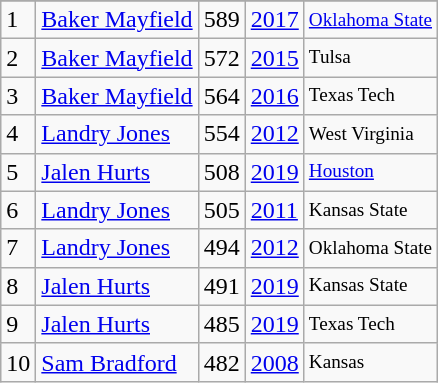<table class="wikitable">
<tr>
</tr>
<tr>
<td>1</td>
<td><a href='#'>Baker Mayfield</a></td>
<td><abbr>589</abbr></td>
<td><a href='#'>2017</a></td>
<td style="font-size:80%;"><a href='#'>Oklahoma State</a></td>
</tr>
<tr>
<td>2</td>
<td><a href='#'>Baker Mayfield</a></td>
<td><abbr>572</abbr></td>
<td><a href='#'>2015</a></td>
<td style="font-size:80%;">Tulsa</td>
</tr>
<tr>
<td>3</td>
<td><a href='#'>Baker Mayfield</a></td>
<td><abbr>564</abbr></td>
<td><a href='#'>2016</a></td>
<td style="font-size:80%;">Texas Tech</td>
</tr>
<tr>
<td>4</td>
<td><a href='#'>Landry Jones</a></td>
<td><abbr>554</abbr></td>
<td><a href='#'>2012</a></td>
<td style="font-size:80%;">West Virginia</td>
</tr>
<tr>
<td>5</td>
<td><a href='#'>Jalen Hurts</a></td>
<td><abbr>508</abbr></td>
<td><a href='#'>2019</a></td>
<td style="font-size:80%;"><a href='#'>Houston</a></td>
</tr>
<tr>
<td>6</td>
<td><a href='#'>Landry Jones</a></td>
<td><abbr>505</abbr></td>
<td><a href='#'>2011</a></td>
<td style="font-size:80%;">Kansas State</td>
</tr>
<tr>
<td>7</td>
<td><a href='#'>Landry Jones</a></td>
<td><abbr>494</abbr></td>
<td><a href='#'>2012</a></td>
<td style="font-size:80%;">Oklahoma State</td>
</tr>
<tr>
<td>8</td>
<td><a href='#'>Jalen Hurts</a></td>
<td><abbr>491</abbr></td>
<td><a href='#'>2019</a></td>
<td style="font-size:80%;">Kansas State</td>
</tr>
<tr>
<td>9</td>
<td><a href='#'>Jalen Hurts</a></td>
<td><abbr>485</abbr></td>
<td><a href='#'>2019</a></td>
<td style="font-size:80%;">Texas Tech</td>
</tr>
<tr>
<td>10</td>
<td><a href='#'>Sam Bradford</a></td>
<td><abbr>482</abbr></td>
<td><a href='#'>2008</a></td>
<td style="font-size:80%;">Kansas</td>
</tr>
</table>
